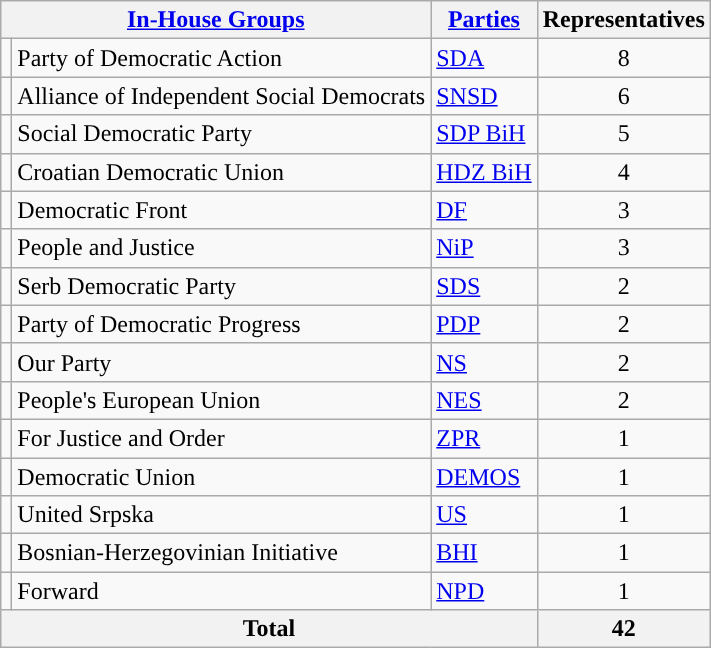<table class="wikitable">
<tr>
<th colspan="2"><a href='#'>In-House Groups</a></th>
<th><a href='#'>Parties</a></th>
<th>Representatives</th>
</tr>
<tr>
<td style="background-color: "></td>
<td>Party of Democratic Action<br></td>
<td><a href='#'>SDA</a></td>
<td style="text-align:center;">8</td>
</tr>
<tr>
<td style="background-color: "></td>
<td>Alliance of Independent Social Democrats<br></td>
<td><a href='#'>SNSD</a></td>
<td style="text-align:center;">6</td>
</tr>
<tr>
<td style="background-color: "></td>
<td>Social Democratic Party<br></td>
<td><a href='#'>SDP BiH</a></td>
<td style="text-align:center;">5</td>
</tr>
<tr>
<td style="background-color: "></td>
<td>Croatian Democratic Union<br></td>
<td><a href='#'>HDZ BiH</a></td>
<td style="text-align:center;">4</td>
</tr>
<tr>
<td style="background-color: "></td>
<td>Democratic Front<br></td>
<td><a href='#'>DF</a></td>
<td style="text-align:center;">3</td>
</tr>
<tr>
<td style="background-color: "></td>
<td>People and Justice<br></td>
<td><a href='#'>NiP</a></td>
<td style="text-align:center;">3</td>
</tr>
<tr>
<td style="background-color: "></td>
<td>Serb Democratic Party<br></td>
<td><a href='#'>SDS</a></td>
<td style="text-align:center;">2</td>
</tr>
<tr>
<td style="background-color: "></td>
<td>Party of Democratic Progress<br></td>
<td><a href='#'>PDP</a></td>
<td style="text-align:center;">2</td>
</tr>
<tr>
<td style="background-color: "></td>
<td>Our Party<br></td>
<td><a href='#'>NS</a></td>
<td style="text-align:center;">2</td>
</tr>
<tr>
<td style="background-color: "></td>
<td>People's European Union<br></td>
<td><a href='#'>NES</a></td>
<td style="text-align:center;">2</td>
</tr>
<tr>
<td style="background-color: "></td>
<td>For Justice and Order<br></td>
<td><a href='#'>ZPR</a></td>
<td style="text-align:center;">1</td>
</tr>
<tr>
<td style="background-color: "></td>
<td>Democratic Union<br></td>
<td><a href='#'>DEMOS</a></td>
<td style="text-align:center;">1</td>
</tr>
<tr>
<td style="background-color: "></td>
<td>United Srpska<br></td>
<td><a href='#'>US</a></td>
<td style="text-align:center;">1</td>
</tr>
<tr>
<td style="background-color: "></td>
<td>Bosnian-Herzegovinian Initiative<br></td>
<td><a href='#'>BHI</a></td>
<td style="text-align:center;">1</td>
</tr>
<tr>
<td style="background-color: "></td>
<td>Forward<br></td>
<td><a href='#'>NPD</a></td>
<td style="text-align:center;">1</td>
</tr>
<tr>
<th colspan="3">Total</th>
<th>42</th>
</tr>
</table>
